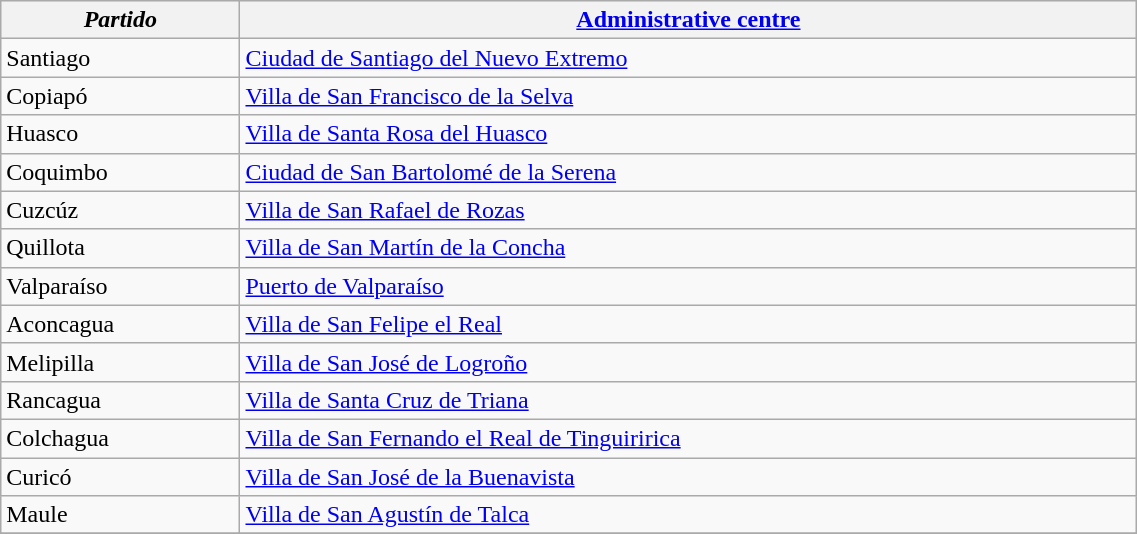<table class="wikitable" border="1" align="center" width=60%>
<tr bgcolor="#ececec">
<th><em>Partido</em></th>
<th><a href='#'>Administrative centre</a></th>
</tr>
<tr>
<td>Santiago</td>
<td><a href='#'>Ciudad de Santiago del Nuevo Extremo</a></td>
</tr>
<tr>
<td>Copiapó</td>
<td><a href='#'>Villa de San Francisco de la Selva</a></td>
</tr>
<tr>
<td>Huasco</td>
<td><a href='#'>Villa de Santa Rosa del Huasco</a></td>
</tr>
<tr>
<td>Coquimbo</td>
<td><a href='#'>Ciudad de San Bartolomé de la Serena</a></td>
</tr>
<tr>
<td>Cuzcúz</td>
<td><a href='#'>Villa de San Rafael de Rozas</a></td>
</tr>
<tr>
<td>Quillota</td>
<td><a href='#'>Villa de San Martín de la Concha</a></td>
</tr>
<tr>
<td>Valparaíso</td>
<td><a href='#'>Puerto de Valparaíso</a></td>
</tr>
<tr>
<td>Aconcagua</td>
<td><a href='#'>Villa de San Felipe el Real</a></td>
</tr>
<tr>
<td>Melipilla</td>
<td><a href='#'>Villa de San José de Logroño</a></td>
</tr>
<tr>
<td>Rancagua</td>
<td><a href='#'>Villa de Santa Cruz de Triana</a></td>
</tr>
<tr>
<td>Colchagua</td>
<td><a href='#'>Villa de San Fernando el Real de Tinguiririca</a></td>
</tr>
<tr>
<td>Curicó</td>
<td><a href='#'>Villa de San José de la Buenavista</a></td>
</tr>
<tr>
<td>Maule</td>
<td><a href='#'>Villa de San Agustín de Talca</a></td>
</tr>
<tr>
</tr>
</table>
